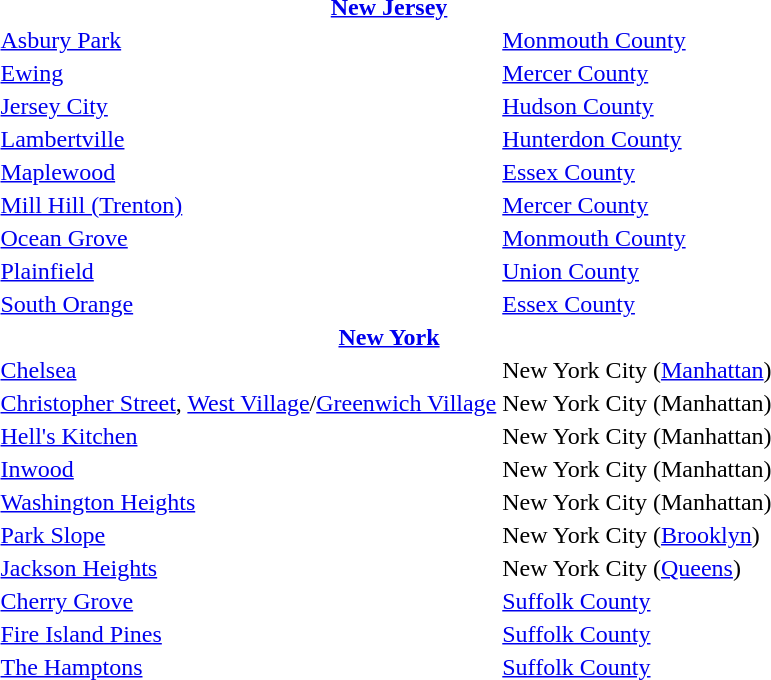<table>
<tr>
<th colspan=3><a href='#'>New Jersey</a></th>
</tr>
<tr>
<td><a href='#'>Asbury Park</a></td>
<td><a href='#'>Monmouth County</a></td>
<td></td>
</tr>
<tr>
<td><a href='#'>Ewing</a></td>
<td><a href='#'>Mercer County</a></td>
<td></td>
</tr>
<tr>
<td><a href='#'>Jersey City</a></td>
<td><a href='#'>Hudson County</a></td>
<td></td>
</tr>
<tr>
<td><a href='#'>Lambertville</a></td>
<td><a href='#'>Hunterdon County</a></td>
<td></td>
</tr>
<tr>
<td><a href='#'>Maplewood</a></td>
<td><a href='#'>Essex County</a></td>
<td></td>
</tr>
<tr>
<td><a href='#'>Mill Hill (Trenton)</a></td>
<td><a href='#'>Mercer County</a></td>
<td></td>
</tr>
<tr>
<td><a href='#'>Ocean Grove</a></td>
<td><a href='#'>Monmouth County</a></td>
<td></td>
</tr>
<tr>
<td><a href='#'>Plainfield</a></td>
<td><a href='#'>Union County</a></td>
<td></td>
</tr>
<tr>
<td><a href='#'>South Orange</a></td>
<td><a href='#'>Essex County</a></td>
<td></td>
</tr>
<tr>
<th colspan=3><a href='#'>New York</a></th>
</tr>
<tr>
<td><a href='#'>Chelsea</a></td>
<td>New York City (<a href='#'>Manhattan</a>)</td>
<td></td>
</tr>
<tr>
<td><a href='#'>Christopher Street</a>, <a href='#'>West Village</a>/<a href='#'>Greenwich Village</a></td>
<td>New York City (Manhattan)</td>
<td></td>
</tr>
<tr>
<td><a href='#'>Hell's Kitchen</a></td>
<td>New York City (Manhattan)</td>
<td></td>
</tr>
<tr>
<td><a href='#'>Inwood</a></td>
<td>New York City (Manhattan)</td>
<td></td>
</tr>
<tr>
<td><a href='#'>Washington Heights</a></td>
<td>New York City (Manhattan)</td>
<td></td>
</tr>
<tr>
<td><a href='#'>Park Slope</a></td>
<td>New York City (<a href='#'>Brooklyn</a>)</td>
<td></td>
</tr>
<tr>
<td><a href='#'>Jackson Heights</a></td>
<td>New York City (<a href='#'>Queens</a>)</td>
<td></td>
</tr>
<tr>
<td><a href='#'>Cherry Grove</a></td>
<td><a href='#'>Suffolk County</a></td>
<td></td>
</tr>
<tr>
<td><a href='#'>Fire Island Pines</a></td>
<td><a href='#'>Suffolk County</a></td>
<td></td>
</tr>
<tr>
<td><a href='#'>The Hamptons</a></td>
<td><a href='#'>Suffolk County</a></td>
<td></td>
</tr>
<tr>
</tr>
</table>
